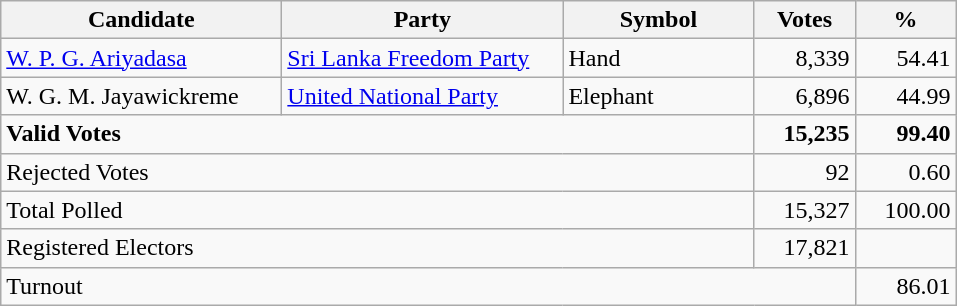<table class="wikitable" border="1" style="text-align:right;">
<tr>
<th align=left width="180">Candidate</th>
<th align=left width="180">Party</th>
<th align=left width="120">Symbol</th>
<th align=left width="60">Votes</th>
<th align=left width="60">%</th>
</tr>
<tr>
<td align=left><a href='#'>W. P. G. Ariyadasa</a></td>
<td align=left><a href='#'>Sri Lanka Freedom Party</a></td>
<td align=left>Hand</td>
<td align=right>8,339</td>
<td align=right>54.41</td>
</tr>
<tr>
<td align=left>W. G. M. Jayawickreme</td>
<td align=left><a href='#'>United National Party</a></td>
<td align=left>Elephant</td>
<td align=right>6,896</td>
<td align=right>44.99</td>
</tr>
<tr>
<td align=left colspan=3><strong>Valid Votes</strong></td>
<td align=right><strong>15,235</strong></td>
<td align=right><strong>99.40</strong></td>
</tr>
<tr>
<td align=left colspan=3>Rejected Votes</td>
<td align=right>92</td>
<td align=right>0.60</td>
</tr>
<tr>
<td align=left colspan=3>Total Polled</td>
<td align=right>15,327</td>
<td align=right>100.00</td>
</tr>
<tr>
<td align=left colspan=3>Registered Electors</td>
<td align=right>17,821</td>
<td align=right></td>
</tr>
<tr>
<td align=left colspan=4>Turnout</td>
<td align=right>86.01</td>
</tr>
</table>
